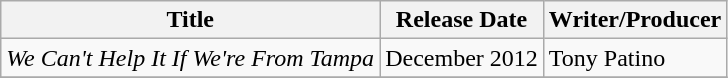<table class="wikitable sortable">
<tr>
<th>Title</th>
<th>Release Date</th>
<th>Writer/Producer</th>
</tr>
<tr>
<td><em>We Can't Help It If We're From Tampa </em></td>
<td>December 2012</td>
<td>Tony Patino</td>
</tr>
<tr>
</tr>
</table>
